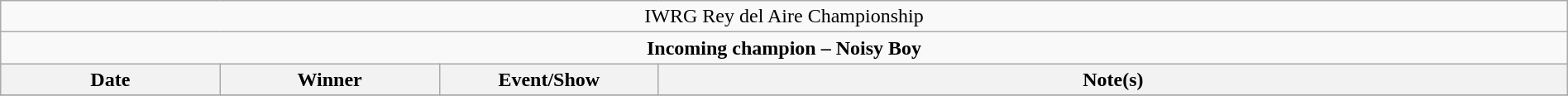<table class="wikitable" style="text-align:center; width:100%;">
<tr>
<td colspan="4" style="text-align: center;">IWRG Rey del Aire Championship</td>
</tr>
<tr>
<td colspan="4" style="text-align: center;"><strong>Incoming champion – Noisy Boy</strong></td>
</tr>
<tr>
<th width=14%>Date</th>
<th width=14%>Winner</th>
<th width=14%>Event/Show</th>
<th width=58%>Note(s)</th>
</tr>
<tr>
</tr>
</table>
